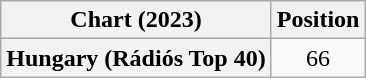<table class="wikitable plainrowheaders" style="text-align:center;">
<tr>
<th scope="col">Chart (2023)</th>
<th scope="col">Position</th>
</tr>
<tr>
<th scope="row">Hungary (Rádiós Top 40)</th>
<td>66</td>
</tr>
</table>
